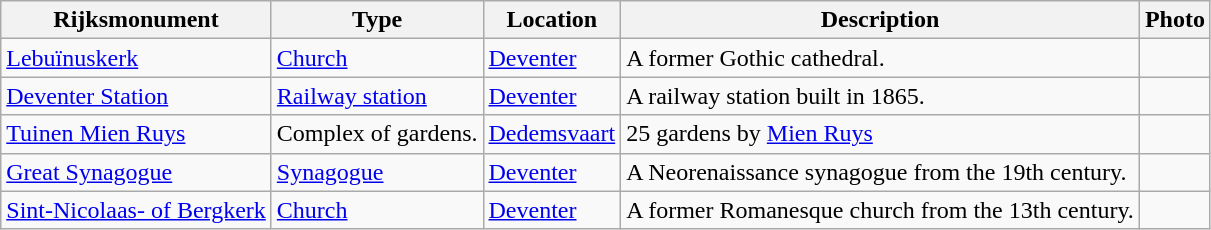<table class="wikitable">
<tr>
<th>Rijksmonument</th>
<th>Type</th>
<th>Location</th>
<th>Description</th>
<th>Photo</th>
</tr>
<tr>
<td><a href='#'>Lebuïnuskerk</a></td>
<td><a href='#'>Church</a></td>
<td><a href='#'>Deventer</a></td>
<td>A former Gothic cathedral.</td>
<td></td>
</tr>
<tr>
<td><a href='#'>Deventer Station</a></td>
<td><a href='#'>Railway station</a></td>
<td><a href='#'>Deventer</a></td>
<td>A railway station built in 1865.</td>
<td></td>
</tr>
<tr>
<td><a href='#'>Tuinen Mien Ruys</a></td>
<td>Complex of gardens.</td>
<td><a href='#'>Dedemsvaart</a></td>
<td>25 gardens by <a href='#'>Mien Ruys</a></td>
<td></td>
</tr>
<tr>
<td><a href='#'>Great Synagogue</a></td>
<td><a href='#'>Synagogue</a></td>
<td><a href='#'>Deventer</a></td>
<td>A Neorenaissance synagogue from the 19th century.</td>
<td></td>
</tr>
<tr>
<td><a href='#'>Sint-Nicolaas- of Bergkerk</a></td>
<td><a href='#'>Church</a></td>
<td><a href='#'>Deventer</a></td>
<td>A former Romanesque church from the 13th century.</td>
<td></td>
</tr>
</table>
